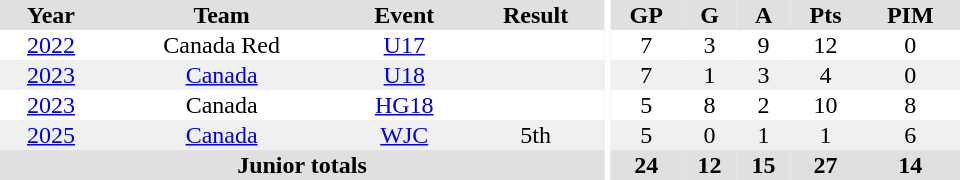<table border="0" cellpadding="1" cellspacing="0" ID="Table3" style="text-align:center; width:40em;">
<tr bgcolor="#e0e0e0">
<th>Year</th>
<th>Team</th>
<th>Event</th>
<th>Result</th>
<th rowspan="101" bgcolor="#ffffff"></th>
<th>GP</th>
<th>G</th>
<th>A</th>
<th>Pts</th>
<th>PIM</th>
</tr>
<tr>
<td><a href='#'>2022</a></td>
<td>Canada Red</td>
<td><a href='#'>U17</a></td>
<td></td>
<td>7</td>
<td>3</td>
<td>9</td>
<td>12</td>
<td>0</td>
</tr>
<tr bgcolor="f0f0f0">
<td><a href='#'>2023</a></td>
<td><a href='#'>Canada</a></td>
<td><a href='#'>U18</a></td>
<td></td>
<td>7</td>
<td>1</td>
<td>3</td>
<td>4</td>
<td>0</td>
</tr>
<tr>
<td><a href='#'>2023</a></td>
<td>Canada</td>
<td><a href='#'>HG18</a></td>
<td></td>
<td>5</td>
<td>8</td>
<td>2</td>
<td>10</td>
<td>8</td>
</tr>
<tr bgcolor="#f0f0f0">
<td><a href='#'>2025</a></td>
<td><a href='#'>Canada</a></td>
<td><a href='#'>WJC</a></td>
<td>5th</td>
<td>5</td>
<td>0</td>
<td>1</td>
<td>1</td>
<td>6</td>
</tr>
<tr bgcolor="#e0e0e0">
<th colspan="4">Junior totals</th>
<th>24</th>
<th>12</th>
<th>15</th>
<th>27</th>
<th>14</th>
</tr>
</table>
